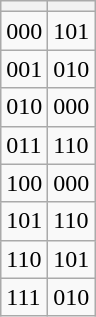<table class="wikitable">
<tr>
<th></th>
<th></th>
</tr>
<tr>
<td>000</td>
<td>101</td>
</tr>
<tr>
<td>001</td>
<td>010</td>
</tr>
<tr>
<td>010</td>
<td>000</td>
</tr>
<tr>
<td>011</td>
<td>110</td>
</tr>
<tr>
<td>100</td>
<td>000</td>
</tr>
<tr>
<td>101</td>
<td>110</td>
</tr>
<tr>
<td>110</td>
<td>101</td>
</tr>
<tr>
<td>111</td>
<td>010</td>
</tr>
</table>
